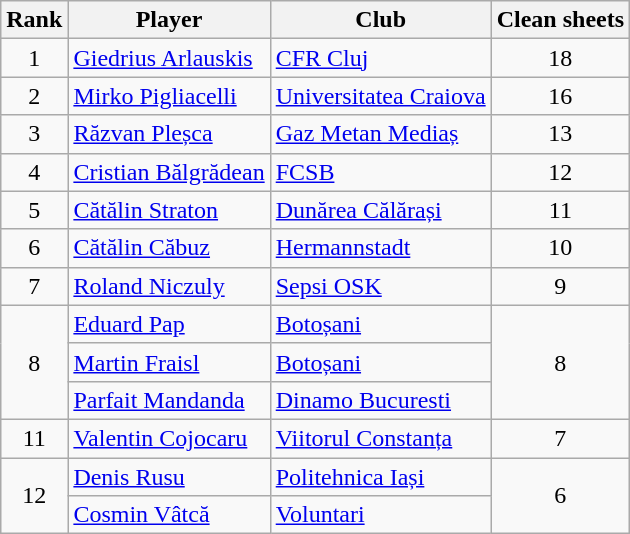<table class="wikitable">
<tr>
<th>Rank</th>
<th>Player</th>
<th>Club</th>
<th>Clean sheets</th>
</tr>
<tr>
<td rowspan=1 align=center>1</td>
<td> <a href='#'>Giedrius Arlauskis</a></td>
<td><a href='#'>CFR Cluj</a></td>
<td rowspan=1 align=center>18</td>
</tr>
<tr>
<td rowspan=1 align=center>2</td>
<td> <a href='#'>Mirko Pigliacelli</a></td>
<td><a href='#'>Universitatea Craiova</a></td>
<td rowspan=1 align=center>16</td>
</tr>
<tr>
<td rowspan=1 align=center>3</td>
<td> <a href='#'>Răzvan Pleșca</a></td>
<td><a href='#'>Gaz Metan Mediaș</a></td>
<td rowspan=1 align=center>13</td>
</tr>
<tr>
<td rowspan=1 align=center>4</td>
<td> <a href='#'>Cristian Bălgrădean</a></td>
<td><a href='#'>FCSB</a></td>
<td rowspan=1 align=center>12</td>
</tr>
<tr>
<td rowspan=1 align=center>5</td>
<td> <a href='#'>Cătălin Straton</a></td>
<td><a href='#'>Dunărea Călărași</a></td>
<td rowspan=1 align=center>11</td>
</tr>
<tr>
<td rowspan=1 align=center>6</td>
<td> <a href='#'>Cătălin Căbuz</a></td>
<td><a href='#'>Hermannstadt</a></td>
<td rowspan=1 align=center>10</td>
</tr>
<tr>
<td rowspan=1 align=center>7</td>
<td> <a href='#'>Roland Niczuly</a></td>
<td><a href='#'>Sepsi OSK</a></td>
<td rowspan=1 align=center>9</td>
</tr>
<tr>
<td rowspan=3 align=center>8</td>
<td> <a href='#'>Eduard Pap</a></td>
<td><a href='#'>Botoșani</a></td>
<td rowspan=3 align=center>8</td>
</tr>
<tr>
<td> <a href='#'>Martin Fraisl</a></td>
<td><a href='#'>Botoșani</a></td>
</tr>
<tr>
<td> <a href='#'>Parfait Mandanda</a></td>
<td><a href='#'>Dinamo Bucuresti</a></td>
</tr>
<tr>
<td rowspan=1 align=center>11</td>
<td> <a href='#'>Valentin Cojocaru</a></td>
<td><a href='#'>Viitorul Constanța</a></td>
<td rowspan=1 align=center>7</td>
</tr>
<tr>
<td rowspan=2 align=center>12</td>
<td> <a href='#'>Denis Rusu</a></td>
<td><a href='#'>Politehnica Iași</a></td>
<td rowspan=2 align=center>6</td>
</tr>
<tr>
<td> <a href='#'>Cosmin Vâtcă</a></td>
<td><a href='#'>Voluntari</a><br></td>
</tr>
</table>
